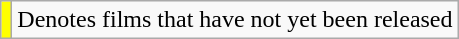<table class="wikitable">
<tr>
<td style="text-align:center; background:yellow;"></td>
<td>Denotes films that have not yet been released</td>
</tr>
</table>
